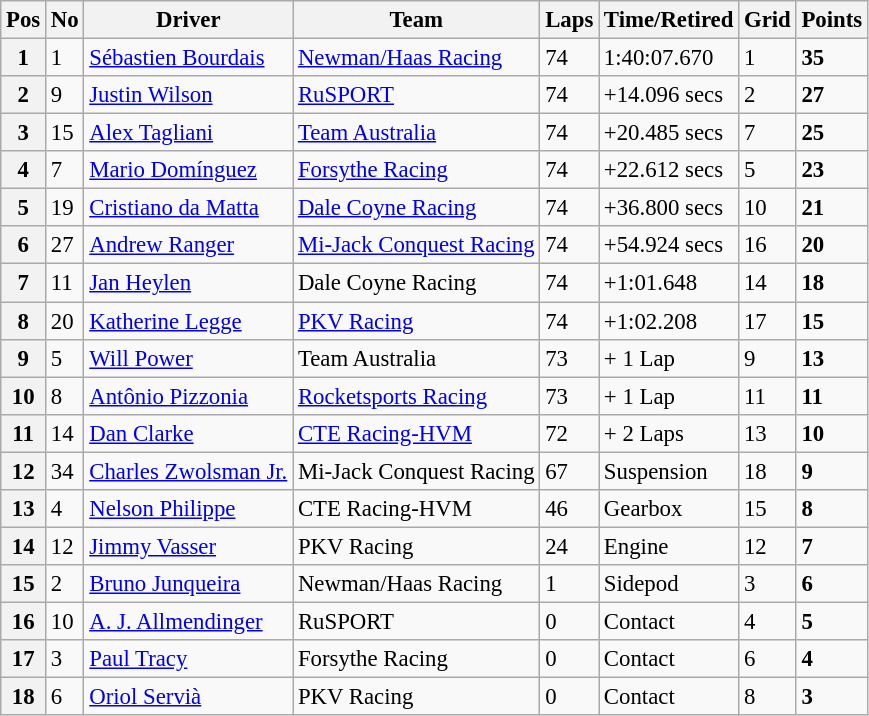<table class="wikitable" style="font-size:95%;">
<tr>
<th>Pos</th>
<th>No</th>
<th>Driver</th>
<th>Team</th>
<th>Laps</th>
<th>Time/Retired</th>
<th>Grid</th>
<th>Points</th>
</tr>
<tr>
<th>1</th>
<td>1</td>
<td> <a href='#'>Sébastien Bourdais</a></td>
<td><a href='#'>Newman/Haas Racing</a></td>
<td>74</td>
<td>1:40:07.670</td>
<td>1</td>
<td><strong>35</strong></td>
</tr>
<tr>
<th>2</th>
<td>9</td>
<td> <a href='#'>Justin Wilson</a></td>
<td><a href='#'>RuSPORT</a></td>
<td>74</td>
<td>+14.096 secs</td>
<td>2</td>
<td><strong>27</strong></td>
</tr>
<tr>
<th>3</th>
<td>15</td>
<td> <a href='#'>Alex Tagliani</a></td>
<td><a href='#'>Team Australia</a></td>
<td>74</td>
<td>+20.485 secs</td>
<td>7</td>
<td><strong>25</strong></td>
</tr>
<tr>
<th>4</th>
<td>7</td>
<td> <a href='#'>Mario Domínguez</a></td>
<td><a href='#'>Forsythe Racing</a></td>
<td>74</td>
<td>+22.612 secs</td>
<td>5</td>
<td><strong>23</strong></td>
</tr>
<tr>
<th>5</th>
<td>19</td>
<td> <a href='#'>Cristiano da Matta</a></td>
<td><a href='#'>Dale Coyne Racing</a></td>
<td>74</td>
<td>+36.800 secs</td>
<td>10</td>
<td><strong>21</strong></td>
</tr>
<tr>
<th>6</th>
<td>27</td>
<td> <a href='#'>Andrew Ranger</a></td>
<td><a href='#'>Mi-Jack Conquest Racing</a></td>
<td>74</td>
<td>+54.924 secs</td>
<td>16</td>
<td><strong>20</strong></td>
</tr>
<tr>
<th>7</th>
<td>11</td>
<td> <a href='#'>Jan Heylen</a></td>
<td>Dale Coyne Racing</td>
<td>74</td>
<td>+1:01.648</td>
<td>14</td>
<td><strong>18</strong></td>
</tr>
<tr>
<th>8</th>
<td>20</td>
<td> <a href='#'>Katherine Legge</a></td>
<td><a href='#'>PKV Racing</a></td>
<td>74</td>
<td>+1:02.208</td>
<td>17</td>
<td><strong>15</strong></td>
</tr>
<tr>
<th>9</th>
<td>5</td>
<td> <a href='#'>Will Power</a></td>
<td>Team Australia</td>
<td>73</td>
<td>+ 1 Lap</td>
<td>9</td>
<td><strong>13</strong></td>
</tr>
<tr>
<th>10</th>
<td>8</td>
<td> <a href='#'>Antônio Pizzonia</a></td>
<td><a href='#'>Rocketsports Racing</a></td>
<td>73</td>
<td>+ 1 Lap</td>
<td>11</td>
<td><strong>11</strong></td>
</tr>
<tr>
<th>11</th>
<td>14</td>
<td> <a href='#'>Dan Clarke</a></td>
<td><a href='#'>CTE Racing-HVM</a></td>
<td>72</td>
<td>+ 2 Laps</td>
<td>13</td>
<td><strong>10</strong></td>
</tr>
<tr>
<th>12</th>
<td>34</td>
<td> <a href='#'>Charles Zwolsman Jr.</a></td>
<td>Mi-Jack Conquest Racing</td>
<td>67</td>
<td>Suspension</td>
<td>18</td>
<td><strong>9</strong></td>
</tr>
<tr>
<th>13</th>
<td>4</td>
<td> <a href='#'>Nelson Philippe</a></td>
<td>CTE Racing-HVM</td>
<td>46</td>
<td>Gearbox</td>
<td>15</td>
<td><strong>8</strong></td>
</tr>
<tr>
<th>14</th>
<td>12</td>
<td> <a href='#'>Jimmy Vasser</a></td>
<td>PKV Racing</td>
<td>24</td>
<td>Engine</td>
<td>12</td>
<td><strong>7</strong></td>
</tr>
<tr>
<th>15</th>
<td>2</td>
<td> <a href='#'>Bruno Junqueira</a></td>
<td>Newman/Haas Racing</td>
<td>1</td>
<td>Sidepod</td>
<td>3</td>
<td><strong>6</strong></td>
</tr>
<tr>
<th>16</th>
<td>10</td>
<td> <a href='#'>A. J. Allmendinger</a></td>
<td>RuSPORT</td>
<td>0</td>
<td>Contact</td>
<td>4</td>
<td><strong>5</strong></td>
</tr>
<tr>
<th>17</th>
<td>3</td>
<td> <a href='#'>Paul Tracy</a></td>
<td>Forsythe Racing</td>
<td>0</td>
<td>Contact</td>
<td>6</td>
<td><strong>4</strong></td>
</tr>
<tr>
<th>18</th>
<td>6</td>
<td> <a href='#'>Oriol Servià</a></td>
<td>PKV Racing</td>
<td>0</td>
<td>Contact</td>
<td>8</td>
<td><strong>3</strong></td>
</tr>
</table>
